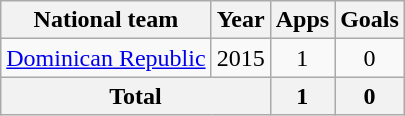<table class="wikitable" style="text-align:center">
<tr>
<th>National team</th>
<th>Year</th>
<th>Apps</th>
<th>Goals</th>
</tr>
<tr>
<td rowspan="1"><a href='#'>Dominican Republic</a></td>
<td>2015</td>
<td>1</td>
<td>0</td>
</tr>
<tr>
<th colspan=2>Total</th>
<th>1</th>
<th>0</th>
</tr>
</table>
